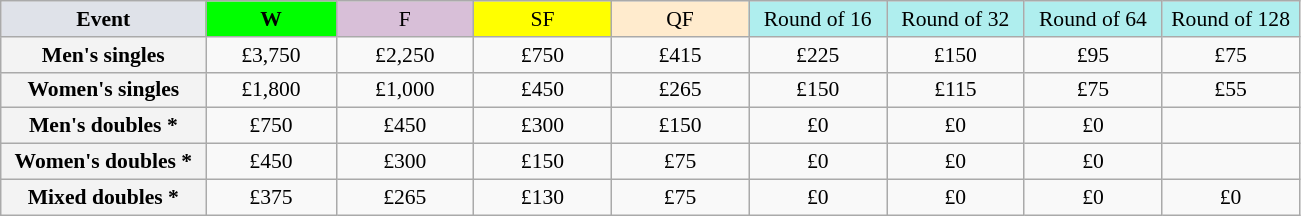<table class=wikitable style=font-size:90%;text-align:center>
<tr>
<td style="width:130px; background:#dfe2e9;"><strong>Event</strong></td>
<td style="width:80px; background:lime;"><strong>W</strong></td>
<td style="width:85px; background:thistle;">F</td>
<td style="width:85px; background:#ff0;">SF</td>
<td style="width:85px; background:#ffebcd;">QF</td>
<td style="width:85px; background:#afeeee;">Round of 16</td>
<td style="width:85px; background:#afeeee;">Round of 32</td>
<td style="width:85px; background:#afeeee;">Round of 64</td>
<td style="width:85px; background:#afeeee;">Round of 128</td>
</tr>
<tr>
<td style="background:#f3f3f3;"><strong>Men's singles</strong></td>
<td>£3,750</td>
<td>£2,250</td>
<td>£750</td>
<td>£415</td>
<td>£225</td>
<td>£150</td>
<td>£95</td>
<td>£75</td>
</tr>
<tr>
<td style="background:#f3f3f3;"><strong>Women's singles</strong></td>
<td>£1,800</td>
<td>£1,000</td>
<td>£450</td>
<td>£265</td>
<td>£150</td>
<td>£115</td>
<td>£75</td>
<td>£55</td>
</tr>
<tr>
<td style="background:#f3f3f3;"><strong>Men's doubles *</strong></td>
<td>£750</td>
<td>£450</td>
<td>£300</td>
<td>£150</td>
<td>£0</td>
<td>£0</td>
<td>£0</td>
<td></td>
</tr>
<tr>
<td style="background:#f3f3f3;"><strong>Women's doubles *</strong></td>
<td>£450</td>
<td>£300</td>
<td>£150</td>
<td>£75</td>
<td>£0</td>
<td>£0</td>
<td>£0</td>
<td></td>
</tr>
<tr>
<td style="background:#f3f3f3;"><strong>Mixed doubles *</strong></td>
<td>£375</td>
<td>£265</td>
<td>£130</td>
<td>£75</td>
<td>£0</td>
<td>£0</td>
<td>£0</td>
<td>£0</td>
</tr>
</table>
